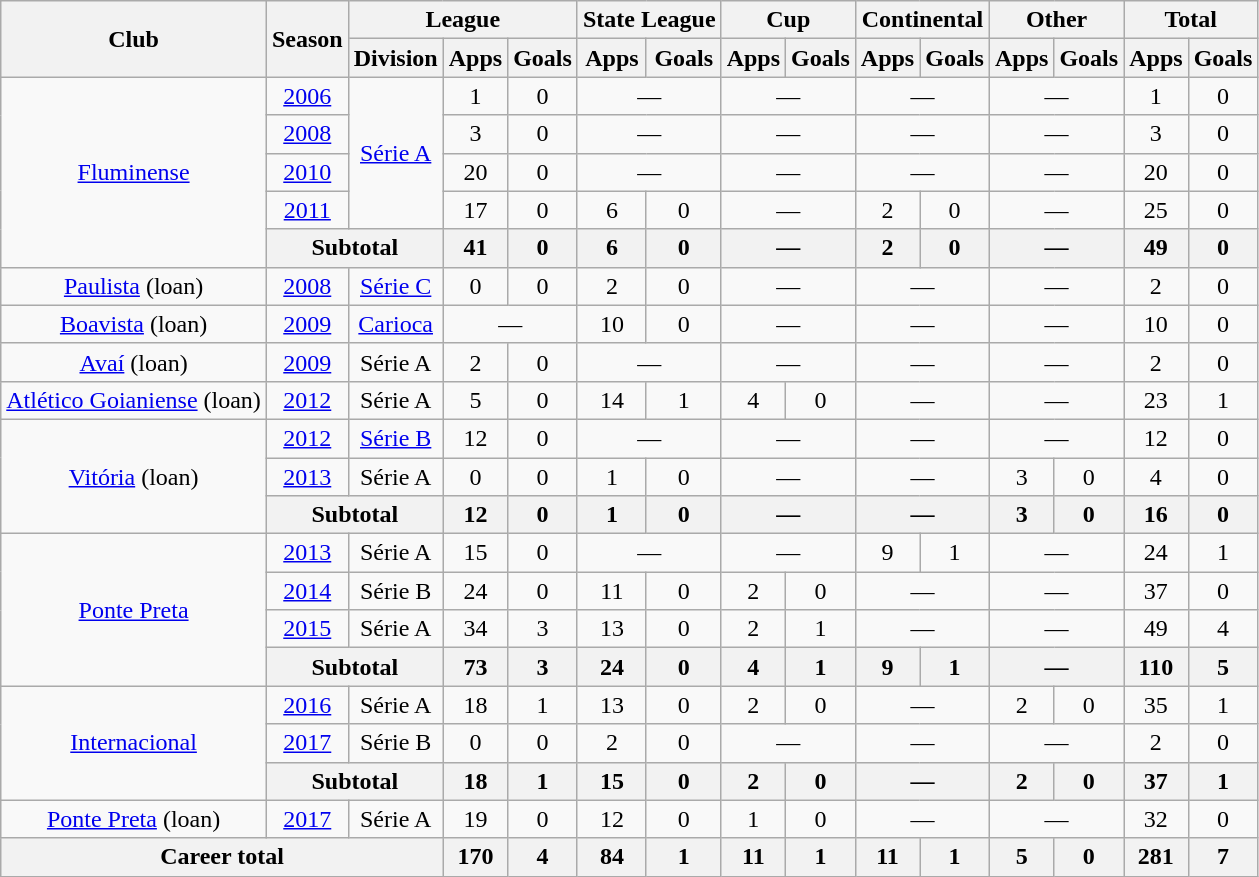<table class="wikitable" style="text-align: center;">
<tr>
<th rowspan="2">Club</th>
<th rowspan="2">Season</th>
<th colspan="3">League</th>
<th colspan="2">State League</th>
<th colspan="2">Cup</th>
<th colspan="2">Continental</th>
<th colspan="2">Other</th>
<th colspan="2">Total</th>
</tr>
<tr>
<th>Division</th>
<th>Apps</th>
<th>Goals</th>
<th>Apps</th>
<th>Goals</th>
<th>Apps</th>
<th>Goals</th>
<th>Apps</th>
<th>Goals</th>
<th>Apps</th>
<th>Goals</th>
<th>Apps</th>
<th>Goals</th>
</tr>
<tr>
<td rowspan="5" valign="center"><a href='#'>Fluminense</a></td>
<td><a href='#'>2006</a></td>
<td rowspan="4"><a href='#'>Série A</a></td>
<td>1</td>
<td>0</td>
<td colspan="2">—</td>
<td colspan="2">—</td>
<td colspan="2">—</td>
<td colspan="2">—</td>
<td>1</td>
<td>0</td>
</tr>
<tr>
<td><a href='#'>2008</a></td>
<td>3</td>
<td>0</td>
<td colspan="2">—</td>
<td colspan="2">—</td>
<td colspan="2">—</td>
<td colspan="2">—</td>
<td>3</td>
<td>0</td>
</tr>
<tr>
<td><a href='#'>2010</a></td>
<td>20</td>
<td>0</td>
<td colspan="2">—</td>
<td colspan="2">—</td>
<td colspan="2">—</td>
<td colspan="2">—</td>
<td>20</td>
<td>0</td>
</tr>
<tr>
<td><a href='#'>2011</a></td>
<td>17</td>
<td>0</td>
<td>6</td>
<td>0</td>
<td colspan="2">—</td>
<td>2</td>
<td>0</td>
<td colspan="2">—</td>
<td>25</td>
<td>0</td>
</tr>
<tr>
<th colspan="2">Subtotal</th>
<th>41</th>
<th>0</th>
<th>6</th>
<th>0</th>
<th colspan="2">—</th>
<th>2</th>
<th>0</th>
<th colspan="2">—</th>
<th>49</th>
<th>0</th>
</tr>
<tr>
<td valign="center"><a href='#'>Paulista</a> (loan)</td>
<td><a href='#'>2008</a></td>
<td><a href='#'>Série C</a></td>
<td>0</td>
<td>0</td>
<td>2</td>
<td>0</td>
<td colspan="2">—</td>
<td colspan="2">—</td>
<td colspan="2">—</td>
<td>2</td>
<td>0</td>
</tr>
<tr>
<td valign="center"><a href='#'>Boavista</a> (loan)</td>
<td><a href='#'>2009</a></td>
<td><a href='#'>Carioca</a></td>
<td colspan="2">—</td>
<td>10</td>
<td>0</td>
<td colspan="2">—</td>
<td colspan="2">—</td>
<td colspan="2">—</td>
<td>10</td>
<td>0</td>
</tr>
<tr>
<td valign="center"><a href='#'>Avaí</a> (loan)</td>
<td><a href='#'>2009</a></td>
<td>Série A</td>
<td>2</td>
<td>0</td>
<td colspan="2">—</td>
<td colspan="2">—</td>
<td colspan="2">—</td>
<td colspan="2">—</td>
<td>2</td>
<td>0</td>
</tr>
<tr>
<td valign="center"><a href='#'>Atlético Goianiense</a> (loan)</td>
<td><a href='#'>2012</a></td>
<td>Série A</td>
<td>5</td>
<td>0</td>
<td>14</td>
<td>1</td>
<td>4</td>
<td>0</td>
<td colspan="2">—</td>
<td colspan="2">—</td>
<td>23</td>
<td>1</td>
</tr>
<tr>
<td rowspan="3" valign="center"><a href='#'>Vitória</a> (loan)</td>
<td><a href='#'>2012</a></td>
<td><a href='#'>Série B</a></td>
<td>12</td>
<td>0</td>
<td colspan="2">—</td>
<td colspan="2">—</td>
<td colspan="2">—</td>
<td colspan="2">—</td>
<td>12</td>
<td>0</td>
</tr>
<tr>
<td><a href='#'>2013</a></td>
<td>Série A</td>
<td>0</td>
<td>0</td>
<td>1</td>
<td>0</td>
<td colspan="2">—</td>
<td colspan="2">—</td>
<td>3</td>
<td>0</td>
<td>4</td>
<td>0</td>
</tr>
<tr>
<th colspan="2">Subtotal</th>
<th>12</th>
<th>0</th>
<th>1</th>
<th>0</th>
<th colspan="2">—</th>
<th colspan="2">—</th>
<th>3</th>
<th>0</th>
<th>16</th>
<th>0</th>
</tr>
<tr>
<td rowspan="4" valign="center"><a href='#'>Ponte Preta</a></td>
<td><a href='#'>2013</a></td>
<td>Série A</td>
<td>15</td>
<td>0</td>
<td colspan="2">—</td>
<td colspan="2">—</td>
<td>9</td>
<td>1</td>
<td colspan="2">—</td>
<td>24</td>
<td>1</td>
</tr>
<tr>
<td><a href='#'>2014</a></td>
<td>Série B</td>
<td>24</td>
<td>0</td>
<td>11</td>
<td>0</td>
<td>2</td>
<td>0</td>
<td colspan="2">—</td>
<td colspan="2">—</td>
<td>37</td>
<td>0</td>
</tr>
<tr>
<td><a href='#'>2015</a></td>
<td>Série A</td>
<td>34</td>
<td>3</td>
<td>13</td>
<td>0</td>
<td>2</td>
<td>1</td>
<td colspan="2">—</td>
<td colspan="2">—</td>
<td>49</td>
<td>4</td>
</tr>
<tr>
<th colspan="2">Subtotal</th>
<th>73</th>
<th>3</th>
<th>24</th>
<th>0</th>
<th>4</th>
<th>1</th>
<th>9</th>
<th>1</th>
<th colspan="2">—</th>
<th>110</th>
<th>5</th>
</tr>
<tr>
<td rowspan="3" valign="center"><a href='#'>Internacional</a></td>
<td><a href='#'>2016</a></td>
<td>Série A</td>
<td>18</td>
<td>1</td>
<td>13</td>
<td>0</td>
<td>2</td>
<td>0</td>
<td colspan="2">—</td>
<td>2</td>
<td>0</td>
<td>35</td>
<td>1</td>
</tr>
<tr>
<td><a href='#'>2017</a></td>
<td>Série B</td>
<td>0</td>
<td>0</td>
<td>2</td>
<td>0</td>
<td colspan="2">—</td>
<td colspan="2">—</td>
<td colspan="2">—</td>
<td>2</td>
<td>0</td>
</tr>
<tr>
<th colspan="2">Subtotal</th>
<th>18</th>
<th>1</th>
<th>15</th>
<th>0</th>
<th>2</th>
<th>0</th>
<th colspan="2">—</th>
<th>2</th>
<th>0</th>
<th>37</th>
<th>1</th>
</tr>
<tr>
<td valign="center"><a href='#'>Ponte Preta</a> (loan)</td>
<td><a href='#'>2017</a></td>
<td>Série A</td>
<td>19</td>
<td>0</td>
<td>12</td>
<td>0</td>
<td>1</td>
<td>0</td>
<td colspan="2">—</td>
<td colspan="2">—</td>
<td>32</td>
<td>0</td>
</tr>
<tr>
<th colspan="3">Career total</th>
<th>170</th>
<th>4</th>
<th>84</th>
<th>1</th>
<th>11</th>
<th>1</th>
<th>11</th>
<th>1</th>
<th>5</th>
<th>0</th>
<th>281</th>
<th>7</th>
</tr>
</table>
